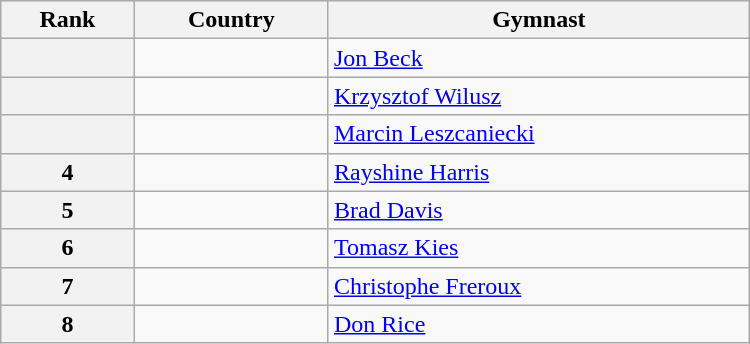<table class="wikitable" width=500>
<tr bgcolor="#efefef">
<th>Rank</th>
<th>Country</th>
<th>Gymnast</th>
</tr>
<tr>
<th></th>
<td></td>
<td><a href='#'>Jon Beck</a></td>
</tr>
<tr>
<th></th>
<td></td>
<td><a href='#'>Krzysztof Wilusz</a></td>
</tr>
<tr>
<th></th>
<td></td>
<td><a href='#'>Marcin Leszcaniecki</a></td>
</tr>
<tr>
<th>4</th>
<td></td>
<td><a href='#'>Rayshine Harris</a></td>
</tr>
<tr>
<th>5</th>
<td></td>
<td><a href='#'>Brad Davis</a></td>
</tr>
<tr>
<th>6</th>
<td></td>
<td><a href='#'>Tomasz Kies</a></td>
</tr>
<tr>
<th>7</th>
<td></td>
<td><a href='#'>Christophe Freroux</a></td>
</tr>
<tr>
<th>8</th>
<td></td>
<td><a href='#'>Don Rice</a></td>
</tr>
</table>
